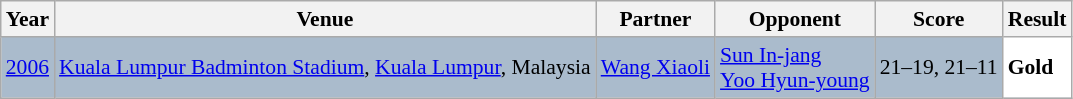<table class="sortable wikitable" style="font-size: 90%;">
<tr>
<th>Year</th>
<th>Venue</th>
<th>Partner</th>
<th>Opponent</th>
<th>Score</th>
<th>Result</th>
</tr>
<tr style="background:#AABBCC">
<td align="center"><a href='#'>2006</a></td>
<td align="left"><a href='#'>Kuala Lumpur Badminton Stadium</a>, <a href='#'>Kuala Lumpur</a>, Malaysia</td>
<td align="left"> <a href='#'>Wang Xiaoli</a></td>
<td align="left"> <a href='#'>Sun In-jang</a><br> <a href='#'>Yoo Hyun-young</a></td>
<td align="left">21–19, 21–11</td>
<td style="text-align:left; background:white"> <strong>Gold</strong></td>
</tr>
</table>
